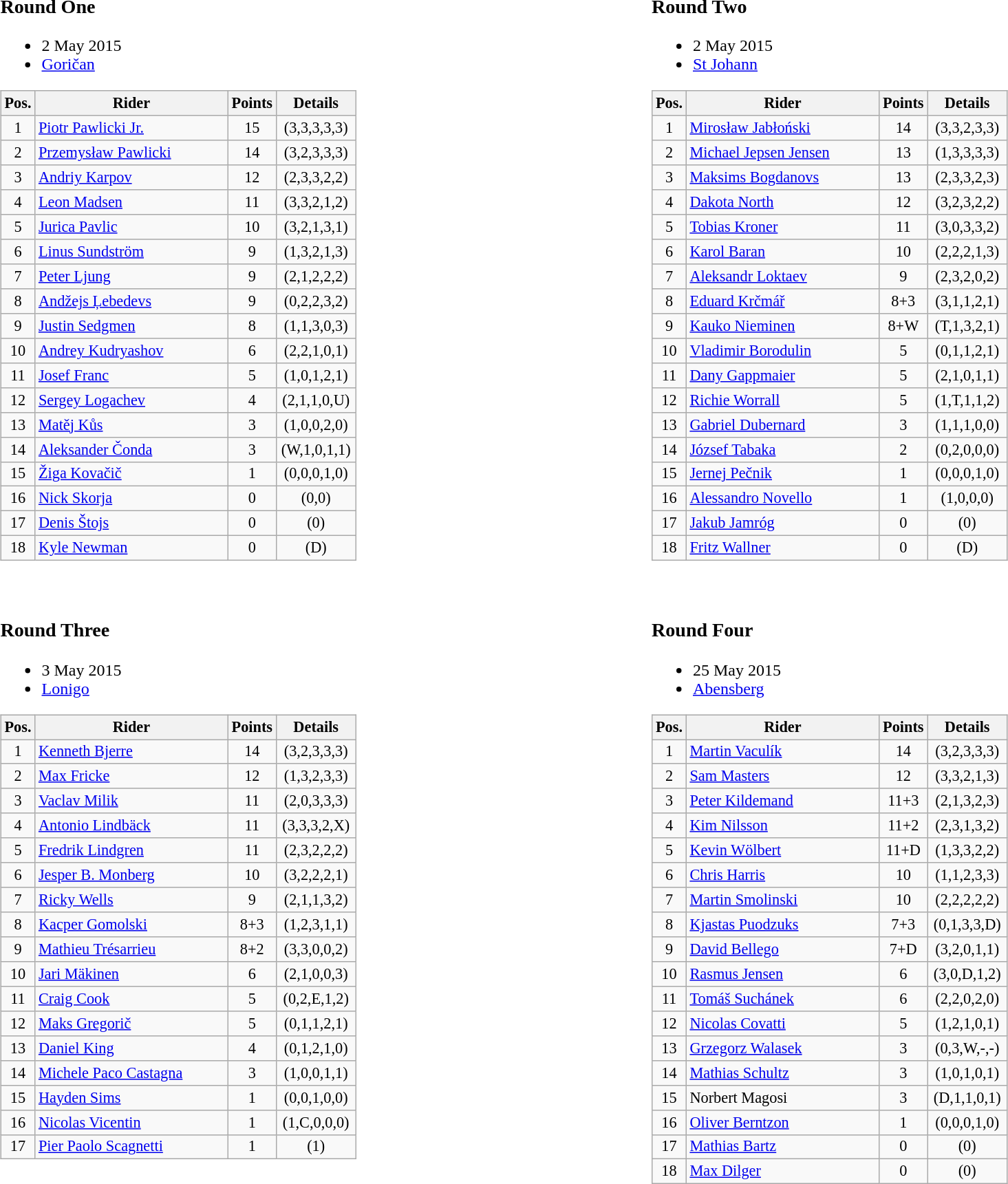<table width=100%>
<tr>
<td width=50% valign=top><br><h3>Round One</h3><ul><li>2 May 2015</li><li> <a href='#'>Goričan</a></li></ul><table class=wikitable style="font-size:93%; text-align:center;">
<tr>
<th width=25px>Pos.</th>
<th width=180px>Rider</th>
<th width=40px>Points</th>
<th width=70px>Details</th>
</tr>
<tr>
<td>1</td>
<td style="text-align:left;"> <a href='#'>Piotr Pawlicki Jr.</a></td>
<td>15</td>
<td>(3,3,3,3,3)</td>
</tr>
<tr>
<td>2</td>
<td style="text-align:left;"> <a href='#'>Przemysław Pawlicki</a></td>
<td>14</td>
<td>(3,2,3,3,3)</td>
</tr>
<tr>
<td>3</td>
<td style="text-align:left;"> <a href='#'>Andriy Karpov</a></td>
<td>12</td>
<td>(2,3,3,2,2)</td>
</tr>
<tr>
<td>4</td>
<td style="text-align:left;"> <a href='#'>Leon Madsen</a></td>
<td>11</td>
<td>(3,3,2,1,2)</td>
</tr>
<tr>
<td>5</td>
<td style="text-align:left;"> <a href='#'>Jurica Pavlic</a></td>
<td>10</td>
<td>(3,2,1,3,1)</td>
</tr>
<tr>
<td>6</td>
<td style="text-align:left;"> <a href='#'>Linus Sundström</a></td>
<td>9</td>
<td>(1,3,2,1,3)</td>
</tr>
<tr>
<td>7</td>
<td style="text-align:left;"> <a href='#'>Peter Ljung</a></td>
<td>9</td>
<td>(2,1,2,2,2)</td>
</tr>
<tr>
<td>8</td>
<td style="text-align:left;"> <a href='#'>Andžejs Ļebedevs</a></td>
<td>9</td>
<td>(0,2,2,3,2)</td>
</tr>
<tr>
<td>9</td>
<td style="text-align:left;"> <a href='#'>Justin Sedgmen</a></td>
<td>8</td>
<td>(1,1,3,0,3)</td>
</tr>
<tr>
<td>10</td>
<td style="text-align:left;"> <a href='#'>Andrey Kudryashov</a></td>
<td>6</td>
<td>(2,2,1,0,1)</td>
</tr>
<tr>
<td>11</td>
<td style="text-align:left;"> <a href='#'>Josef Franc</a></td>
<td>5</td>
<td>(1,0,1,2,1)</td>
</tr>
<tr>
<td>12</td>
<td style="text-align:left;"> <a href='#'>Sergey Logachev</a></td>
<td>4</td>
<td>(2,1,1,0,U)</td>
</tr>
<tr>
<td>13</td>
<td style="text-align:left;"> <a href='#'>Matěj Kůs</a></td>
<td>3</td>
<td>(1,0,0,2,0)</td>
</tr>
<tr>
<td>14</td>
<td style="text-align:left;"> <a href='#'>Aleksander Čonda</a></td>
<td>3</td>
<td>(W,1,0,1,1)</td>
</tr>
<tr>
<td>15</td>
<td style="text-align:left;"> <a href='#'>Žiga Kovačič</a></td>
<td>1</td>
<td>(0,0,0,1,0)</td>
</tr>
<tr>
<td>16</td>
<td style="text-align:left;"> <a href='#'>Nick Skorja</a></td>
<td>0</td>
<td>(0,0)</td>
</tr>
<tr>
<td>17</td>
<td style="text-align:left;"> <a href='#'>Denis Štojs</a></td>
<td>0</td>
<td>(0)</td>
</tr>
<tr>
<td>18</td>
<td style="text-align:left;"> <a href='#'>Kyle Newman</a></td>
<td>0</td>
<td>(D)</td>
</tr>
</table>
</td>
<td width=50% valign=top><br><h3>Round Two</h3><ul><li>2 May 2015</li><li> <a href='#'>St Johann</a></li></ul><table class=wikitable style="font-size:93%; text-align:center;">
<tr>
<th width=25px>Pos.</th>
<th width=180px>Rider</th>
<th width=40px>Points</th>
<th width=70px>Details</th>
</tr>
<tr>
<td>1</td>
<td style="text-align:left;"> <a href='#'>Mirosław Jabłoński</a></td>
<td>14</td>
<td>(3,3,2,3,3)</td>
</tr>
<tr>
<td>2</td>
<td style="text-align:left;"> <a href='#'>Michael Jepsen Jensen</a></td>
<td>13</td>
<td>(1,3,3,3,3)</td>
</tr>
<tr>
<td>3</td>
<td style="text-align:left;"> <a href='#'>Maksims Bogdanovs</a></td>
<td>13</td>
<td>(2,3,3,2,3)</td>
</tr>
<tr>
<td>4</td>
<td style="text-align:left;"> <a href='#'>Dakota North</a></td>
<td>12</td>
<td>(3,2,3,2,2)</td>
</tr>
<tr>
<td>5</td>
<td style="text-align:left;"> <a href='#'>Tobias Kroner</a></td>
<td>11</td>
<td>(3,0,3,3,2)</td>
</tr>
<tr>
<td>6</td>
<td style="text-align:left;"> <a href='#'>Karol Baran</a></td>
<td>10</td>
<td>(2,2,2,1,3)</td>
</tr>
<tr>
<td>7</td>
<td style="text-align:left;"> <a href='#'>Aleksandr Loktaev</a></td>
<td>9</td>
<td>(2,3,2,0,2)</td>
</tr>
<tr>
<td>8</td>
<td style="text-align:left;"> <a href='#'>Eduard Krčmář</a></td>
<td>8+3</td>
<td>(3,1,1,2,1)</td>
</tr>
<tr>
<td>9</td>
<td style="text-align:left;"> <a href='#'>Kauko Nieminen</a></td>
<td>8+W</td>
<td>(T,1,3,2,1)</td>
</tr>
<tr>
<td>10</td>
<td style="text-align:left;"> <a href='#'>Vladimir Borodulin</a></td>
<td>5</td>
<td>(0,1,1,2,1)</td>
</tr>
<tr>
<td>11</td>
<td style="text-align:left;"> <a href='#'>Dany Gappmaier</a></td>
<td>5</td>
<td>(2,1,0,1,1)</td>
</tr>
<tr>
<td>12</td>
<td style="text-align:left;"> <a href='#'>Richie Worrall</a></td>
<td>5</td>
<td>(1,T,1,1,2)</td>
</tr>
<tr>
<td>13</td>
<td style="text-align:left;"> <a href='#'>Gabriel Dubernard</a></td>
<td>3</td>
<td>(1,1,1,0,0)</td>
</tr>
<tr>
<td>14</td>
<td style="text-align:left;"> <a href='#'>József Tabaka</a></td>
<td>2</td>
<td>(0,2,0,0,0)</td>
</tr>
<tr>
<td>15</td>
<td style="text-align:left;"> <a href='#'>Jernej Pečnik</a></td>
<td>1</td>
<td>(0,0,0,1,0)</td>
</tr>
<tr>
<td>16</td>
<td style="text-align:left;"> <a href='#'>Alessandro Novello</a></td>
<td>1</td>
<td>(1,0,0,0)</td>
</tr>
<tr>
<td>17</td>
<td style="text-align:left;"> <a href='#'>Jakub Jamróg</a></td>
<td>0</td>
<td>(0)</td>
</tr>
<tr>
<td>18</td>
<td style="text-align:left;"> <a href='#'>Fritz Wallner</a></td>
<td>0</td>
<td>(D)</td>
</tr>
</table>
</td>
</tr>
<tr>
<td valign=top><br><h3>Round Three</h3><ul><li>3 May 2015</li><li> <a href='#'>Lonigo</a></li></ul><table class=wikitable style="font-size:93%; text-align:center;">
<tr>
<th width=25px>Pos.</th>
<th width=180px>Rider</th>
<th width=40px>Points</th>
<th width=70px>Details</th>
</tr>
<tr>
<td>1</td>
<td style="text-align:left;"> <a href='#'>Kenneth Bjerre</a></td>
<td>14</td>
<td>(3,2,3,3,3)</td>
</tr>
<tr>
<td>2</td>
<td style="text-align:left;"> <a href='#'>Max Fricke</a></td>
<td>12</td>
<td>(1,3,2,3,3)</td>
</tr>
<tr>
<td>3</td>
<td style="text-align:left;"> <a href='#'>Vaclav Milik</a></td>
<td>11</td>
<td>(2,0,3,3,3)</td>
</tr>
<tr>
<td>4</td>
<td style="text-align:left;"> <a href='#'>Antonio Lindbäck</a></td>
<td>11</td>
<td>(3,3,3,2,X)</td>
</tr>
<tr>
<td>5</td>
<td style="text-align:left;"> <a href='#'>Fredrik Lindgren</a></td>
<td>11</td>
<td>(2,3,2,2,2)</td>
</tr>
<tr>
<td>6</td>
<td style="text-align:left;"> <a href='#'>Jesper B. Monberg</a></td>
<td>10</td>
<td>(3,2,2,2,1)</td>
</tr>
<tr>
<td>7</td>
<td style="text-align:left;"> <a href='#'>Ricky Wells</a></td>
<td>9</td>
<td>(2,1,1,3,2)</td>
</tr>
<tr>
<td>8</td>
<td style="text-align:left;"> <a href='#'>Kacper Gomolski</a></td>
<td>8+3</td>
<td>(1,2,3,1,1)</td>
</tr>
<tr>
<td>9</td>
<td style="text-align:left;"> <a href='#'>Mathieu Trésarrieu</a></td>
<td>8+2</td>
<td>(3,3,0,0,2)</td>
</tr>
<tr>
<td>10</td>
<td style="text-align:left;"> <a href='#'>Jari Mäkinen</a></td>
<td>6</td>
<td>(2,1,0,0,3)</td>
</tr>
<tr>
<td>11</td>
<td style="text-align:left;"> <a href='#'>Craig Cook</a></td>
<td>5</td>
<td>(0,2,E,1,2)</td>
</tr>
<tr>
<td>12</td>
<td style="text-align:left;"> <a href='#'>Maks Gregorič</a></td>
<td>5</td>
<td>(0,1,1,2,1)</td>
</tr>
<tr>
<td>13</td>
<td style="text-align:left;"> <a href='#'>Daniel King</a></td>
<td>4</td>
<td>(0,1,2,1,0)</td>
</tr>
<tr>
<td>14</td>
<td style="text-align:left;"> <a href='#'>Michele Paco Castagna</a></td>
<td>3</td>
<td>(1,0,0,1,1)</td>
</tr>
<tr>
<td>15</td>
<td style="text-align:left;"> <a href='#'>Hayden Sims</a></td>
<td>1</td>
<td>(0,0,1,0,0)</td>
</tr>
<tr>
<td>16</td>
<td style="text-align:left;"> <a href='#'>Nicolas Vicentin</a></td>
<td>1</td>
<td>(1,C,0,0,0)</td>
</tr>
<tr>
<td>17</td>
<td style="text-align:left;"> <a href='#'>Pier Paolo Scagnetti</a></td>
<td>1</td>
<td>(1)</td>
</tr>
</table>
</td>
<td width=50% valign=top><br><h3>Round Four</h3><ul><li>25 May 2015</li><li> <a href='#'>Abensberg</a></li></ul><table class=wikitable style="font-size:93%; text-align:center;">
<tr>
<th width=25px>Pos.</th>
<th width=180px>Rider</th>
<th width=40px>Points</th>
<th width=70px>Details</th>
</tr>
<tr>
<td>1</td>
<td style="text-align:left;"> <a href='#'>Martin Vaculík</a></td>
<td>14</td>
<td>(3,2,3,3,3)</td>
</tr>
<tr>
<td>2</td>
<td style="text-align:left;"> <a href='#'>Sam Masters</a></td>
<td>12</td>
<td>(3,3,2,1,3)</td>
</tr>
<tr>
<td>3</td>
<td style="text-align:left;"> <a href='#'>Peter Kildemand</a></td>
<td>11+3</td>
<td>(2,1,3,2,3)</td>
</tr>
<tr>
<td>4</td>
<td style="text-align:left;"> <a href='#'>Kim Nilsson</a></td>
<td>11+2</td>
<td>(2,3,1,3,2)</td>
</tr>
<tr>
<td>5</td>
<td style="text-align:left;"> <a href='#'>Kevin Wölbert</a></td>
<td>11+D</td>
<td>(1,3,3,2,2)</td>
</tr>
<tr>
<td>6</td>
<td style="text-align:left;"> <a href='#'>Chris Harris</a></td>
<td>10</td>
<td>(1,1,2,3,3)</td>
</tr>
<tr>
<td>7</td>
<td style="text-align:left;"> <a href='#'>Martin Smolinski</a></td>
<td>10</td>
<td>(2,2,2,2,2)</td>
</tr>
<tr>
<td>8</td>
<td style="text-align:left;"> <a href='#'>Kjastas Puodzuks</a></td>
<td>7+3</td>
<td>(0,1,3,3,D)</td>
</tr>
<tr>
<td>9</td>
<td style="text-align:left;"> <a href='#'>David Bellego</a></td>
<td>7+D</td>
<td>(3,2,0,1,1)</td>
</tr>
<tr>
<td>10</td>
<td style="text-align:left;"> <a href='#'>Rasmus Jensen</a></td>
<td>6</td>
<td>(3,0,D,1,2)</td>
</tr>
<tr>
<td>11</td>
<td style="text-align:left;"> <a href='#'>Tomáš Suchánek</a></td>
<td>6</td>
<td>(2,2,0,2,0)</td>
</tr>
<tr>
<td>12</td>
<td style="text-align:left;"> <a href='#'>Nicolas Covatti</a></td>
<td>5</td>
<td>(1,2,1,0,1)</td>
</tr>
<tr>
<td>13</td>
<td style="text-align:left;"> <a href='#'>Grzegorz Walasek</a></td>
<td>3</td>
<td>(0,3,W,-,-)</td>
</tr>
<tr>
<td>14</td>
<td style="text-align:left;"> <a href='#'>Mathias Schultz</a></td>
<td>3</td>
<td>(1,0,1,0,1)</td>
</tr>
<tr>
<td>15</td>
<td style="text-align:left;"> Norbert Magosi</td>
<td>3</td>
<td>(D,1,1,0,1)</td>
</tr>
<tr>
<td>16</td>
<td style="text-align:left;"> <a href='#'>Oliver Berntzon</a></td>
<td>1</td>
<td>(0,0,0,1,0)</td>
</tr>
<tr>
<td>17</td>
<td style="text-align:left;"> <a href='#'>Mathias Bartz</a></td>
<td>0</td>
<td>(0)</td>
</tr>
<tr>
<td>18</td>
<td style="text-align:left;"> <a href='#'>Max Dilger</a></td>
<td>0</td>
<td>(0)</td>
</tr>
</table>
</td>
</tr>
<tr>
</tr>
</table>
